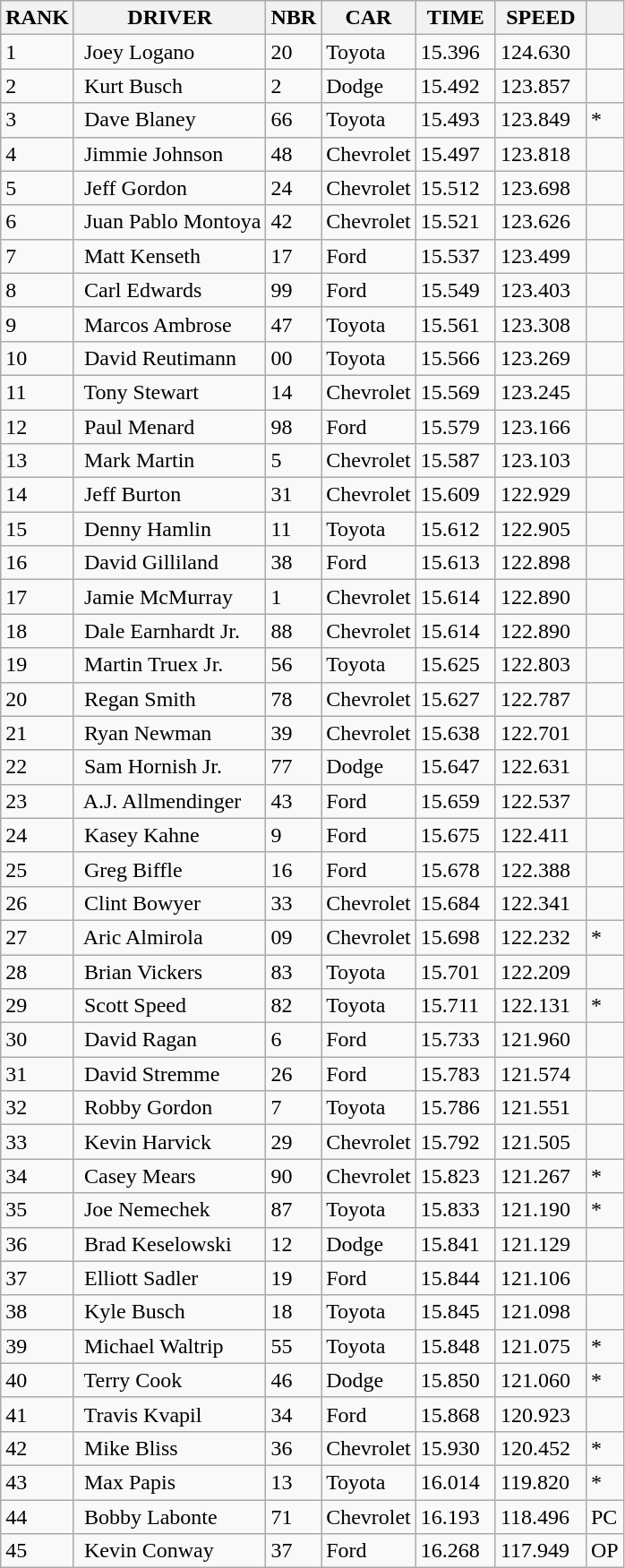<table class="wikitable">
<tr>
<th>RANK</th>
<th>DRIVER</th>
<th>NBR</th>
<th>CAR</th>
<th>TIME</th>
<th>SPEED</th>
<th></th>
</tr>
<tr>
<td>1</td>
<td> Joey Logano</td>
<td>20</td>
<td>Toyota</td>
<td>15.396  </td>
<td>124.630  </td>
<td></td>
</tr>
<tr>
<td>2</td>
<td> Kurt Busch</td>
<td>2</td>
<td>Dodge</td>
<td>15.492  </td>
<td>123.857  </td>
<td></td>
</tr>
<tr>
<td>3</td>
<td> Dave Blaney</td>
<td>66</td>
<td>Toyota</td>
<td>15.493  </td>
<td>123.849  </td>
<td>*</td>
</tr>
<tr>
<td>4</td>
<td> Jimmie Johnson</td>
<td>48</td>
<td>Chevrolet</td>
<td>15.497  </td>
<td>123.818  </td>
<td></td>
</tr>
<tr>
<td>5</td>
<td> Jeff Gordon</td>
<td>24</td>
<td>Chevrolet</td>
<td>15.512  </td>
<td>123.698  </td>
<td></td>
</tr>
<tr>
<td>6</td>
<td> Juan Pablo Montoya</td>
<td>42</td>
<td>Chevrolet</td>
<td>15.521  </td>
<td>123.626  </td>
<td></td>
</tr>
<tr>
<td>7</td>
<td> Matt Kenseth</td>
<td>17</td>
<td>Ford</td>
<td>15.537  </td>
<td>123.499  </td>
<td></td>
</tr>
<tr>
<td>8</td>
<td> Carl Edwards</td>
<td>99</td>
<td>Ford</td>
<td>15.549  </td>
<td>123.403  </td>
<td></td>
</tr>
<tr>
<td>9</td>
<td> Marcos Ambrose</td>
<td>47</td>
<td>Toyota</td>
<td>15.561  </td>
<td>123.308  </td>
<td></td>
</tr>
<tr>
<td>10</td>
<td> David Reutimann</td>
<td>00</td>
<td>Toyota</td>
<td>15.566  </td>
<td>123.269  </td>
<td></td>
</tr>
<tr>
<td>11</td>
<td> Tony Stewart</td>
<td>14</td>
<td>Chevrolet</td>
<td>15.569  </td>
<td>123.245  </td>
<td></td>
</tr>
<tr>
<td>12</td>
<td> Paul Menard</td>
<td>98</td>
<td>Ford</td>
<td>15.579  </td>
<td>123.166  </td>
<td></td>
</tr>
<tr>
<td>13</td>
<td> Mark Martin</td>
<td>5</td>
<td>Chevrolet</td>
<td>15.587  </td>
<td>123.103  </td>
<td></td>
</tr>
<tr>
<td>14</td>
<td> Jeff Burton</td>
<td>31</td>
<td>Chevrolet</td>
<td>15.609  </td>
<td>122.929  </td>
<td></td>
</tr>
<tr>
<td>15</td>
<td> Denny Hamlin</td>
<td>11</td>
<td>Toyota</td>
<td>15.612  </td>
<td>122.905  </td>
<td></td>
</tr>
<tr>
<td>16</td>
<td> David Gilliland</td>
<td>38</td>
<td>Ford</td>
<td>15.613  </td>
<td>122.898  </td>
<td></td>
</tr>
<tr>
<td>17</td>
<td> Jamie McMurray</td>
<td>1</td>
<td>Chevrolet</td>
<td>15.614  </td>
<td>122.890  </td>
<td></td>
</tr>
<tr>
<td>18</td>
<td> Dale Earnhardt Jr.</td>
<td>88</td>
<td>Chevrolet</td>
<td>15.614  </td>
<td>122.890  </td>
<td></td>
</tr>
<tr>
<td>19</td>
<td> Martin Truex Jr.</td>
<td>56</td>
<td>Toyota</td>
<td>15.625  </td>
<td>122.803  </td>
<td></td>
</tr>
<tr>
<td>20</td>
<td> Regan Smith</td>
<td>78</td>
<td>Chevrolet</td>
<td>15.627  </td>
<td>122.787  </td>
<td></td>
</tr>
<tr>
<td>21</td>
<td> Ryan Newman</td>
<td>39</td>
<td>Chevrolet</td>
<td>15.638  </td>
<td>122.701  </td>
<td></td>
</tr>
<tr>
<td>22</td>
<td> Sam Hornish Jr.</td>
<td>77</td>
<td>Dodge</td>
<td>15.647  </td>
<td>122.631  </td>
<td></td>
</tr>
<tr>
<td>23</td>
<td> A.J. Allmendinger</td>
<td>43</td>
<td>Ford</td>
<td>15.659  </td>
<td>122.537  </td>
<td></td>
</tr>
<tr>
<td>24</td>
<td> Kasey Kahne</td>
<td>9</td>
<td>Ford</td>
<td>15.675  </td>
<td>122.411  </td>
<td></td>
</tr>
<tr>
<td>25</td>
<td> Greg Biffle</td>
<td>16</td>
<td>Ford</td>
<td>15.678  </td>
<td>122.388  </td>
<td></td>
</tr>
<tr>
<td>26</td>
<td> Clint Bowyer</td>
<td>33</td>
<td>Chevrolet</td>
<td>15.684  </td>
<td>122.341  </td>
<td></td>
</tr>
<tr>
<td>27</td>
<td> Aric Almirola</td>
<td>09</td>
<td>Chevrolet</td>
<td>15.698  </td>
<td>122.232  </td>
<td>*</td>
</tr>
<tr>
<td>28</td>
<td> Brian Vickers</td>
<td>83</td>
<td>Toyota</td>
<td>15.701  </td>
<td>122.209  </td>
<td></td>
</tr>
<tr>
<td>29</td>
<td> Scott Speed</td>
<td>82</td>
<td>Toyota</td>
<td>15.711  </td>
<td>122.131  </td>
<td>*</td>
</tr>
<tr>
<td>30</td>
<td> David Ragan</td>
<td>6</td>
<td>Ford</td>
<td>15.733  </td>
<td>121.960  </td>
<td></td>
</tr>
<tr>
<td>31</td>
<td> David Stremme</td>
<td>26</td>
<td>Ford</td>
<td>15.783  </td>
<td>121.574  </td>
<td></td>
</tr>
<tr>
<td>32</td>
<td> Robby Gordon</td>
<td>7</td>
<td>Toyota</td>
<td>15.786  </td>
<td>121.551  </td>
<td></td>
</tr>
<tr>
<td>33</td>
<td> Kevin Harvick</td>
<td>29</td>
<td>Chevrolet</td>
<td>15.792  </td>
<td>121.505  </td>
<td></td>
</tr>
<tr>
<td>34</td>
<td> Casey Mears</td>
<td>90</td>
<td>Chevrolet</td>
<td>15.823  </td>
<td>121.267  </td>
<td>*</td>
</tr>
<tr>
<td>35</td>
<td> Joe Nemechek</td>
<td>87</td>
<td>Toyota</td>
<td>15.833  </td>
<td>121.190  </td>
<td>*</td>
</tr>
<tr>
<td>36</td>
<td> Brad Keselowski</td>
<td>12</td>
<td>Dodge</td>
<td>15.841  </td>
<td>121.129  </td>
<td></td>
</tr>
<tr>
<td>37</td>
<td> Elliott Sadler</td>
<td>19</td>
<td>Ford</td>
<td>15.844  </td>
<td>121.106  </td>
<td></td>
</tr>
<tr>
<td>38</td>
<td> Kyle Busch</td>
<td>18</td>
<td>Toyota</td>
<td>15.845  </td>
<td>121.098  </td>
<td></td>
</tr>
<tr>
<td>39</td>
<td> Michael Waltrip</td>
<td>55</td>
<td>Toyota</td>
<td>15.848  </td>
<td>121.075  </td>
<td>*</td>
</tr>
<tr>
<td>40</td>
<td> Terry Cook</td>
<td>46</td>
<td>Dodge</td>
<td>15.850  </td>
<td>121.060  </td>
<td>*</td>
</tr>
<tr>
<td>41</td>
<td> Travis Kvapil</td>
<td>34</td>
<td>Ford</td>
<td>15.868  </td>
<td>120.923  </td>
<td></td>
</tr>
<tr>
<td>42</td>
<td> Mike Bliss</td>
<td>36</td>
<td>Chevrolet</td>
<td>15.930  </td>
<td>120.452  </td>
<td>*</td>
</tr>
<tr>
<td>43</td>
<td> Max Papis</td>
<td>13</td>
<td>Toyota</td>
<td>16.014  </td>
<td>119.820  </td>
<td>*</td>
</tr>
<tr>
<td>44</td>
<td> Bobby Labonte</td>
<td>71</td>
<td>Chevrolet</td>
<td>16.193  </td>
<td>118.496  </td>
<td>PC</td>
</tr>
<tr>
<td>45</td>
<td> Kevin Conway</td>
<td>37</td>
<td>Ford</td>
<td>16.268  </td>
<td>117.949  </td>
<td>OP</td>
</tr>
</table>
